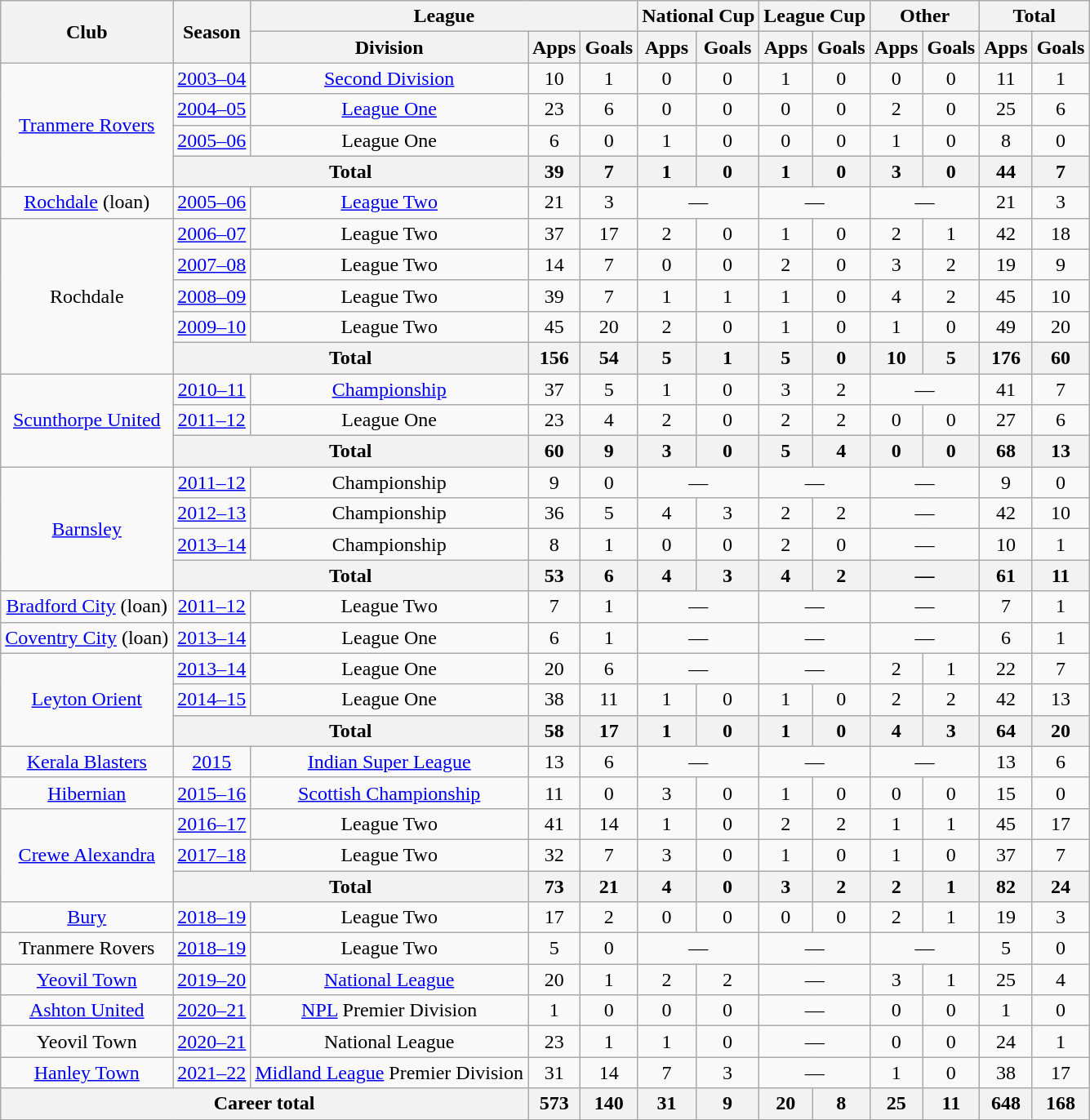<table class=wikitable style="text-align:center">
<tr>
<th rowspan=2>Club</th>
<th rowspan=2>Season</th>
<th colspan=3>League</th>
<th colspan=2>National Cup</th>
<th colspan=2>League Cup</th>
<th colspan=2>Other</th>
<th colspan=2>Total</th>
</tr>
<tr>
<th>Division</th>
<th>Apps</th>
<th>Goals</th>
<th>Apps</th>
<th>Goals</th>
<th>Apps</th>
<th>Goals</th>
<th>Apps</th>
<th>Goals</th>
<th>Apps</th>
<th>Goals</th>
</tr>
<tr>
<td rowspan=4><a href='#'>Tranmere Rovers</a></td>
<td><a href='#'>2003–04</a></td>
<td><a href='#'>Second Division</a></td>
<td>10</td>
<td>1</td>
<td>0</td>
<td>0</td>
<td>1</td>
<td>0</td>
<td>0</td>
<td>0</td>
<td>11</td>
<td>1</td>
</tr>
<tr>
<td><a href='#'>2004–05</a></td>
<td><a href='#'>League One</a></td>
<td>23</td>
<td>6</td>
<td>0</td>
<td>0</td>
<td>0</td>
<td>0</td>
<td>2</td>
<td>0</td>
<td>25</td>
<td>6</td>
</tr>
<tr>
<td><a href='#'>2005–06</a></td>
<td>League One</td>
<td>6</td>
<td>0</td>
<td>1</td>
<td>0</td>
<td>0</td>
<td>0</td>
<td>1</td>
<td>0</td>
<td>8</td>
<td>0</td>
</tr>
<tr>
<th colspan=2>Total</th>
<th>39</th>
<th>7</th>
<th>1</th>
<th>0</th>
<th>1</th>
<th>0</th>
<th>3</th>
<th>0</th>
<th>44</th>
<th>7</th>
</tr>
<tr>
<td><a href='#'>Rochdale</a> (loan)</td>
<td><a href='#'>2005–06</a></td>
<td><a href='#'>League Two</a></td>
<td>21</td>
<td>3</td>
<td colspan=2>—</td>
<td colspan=2>—</td>
<td colspan=2>—</td>
<td>21</td>
<td>3</td>
</tr>
<tr>
<td rowspan=5>Rochdale</td>
<td><a href='#'>2006–07</a></td>
<td>League Two</td>
<td>37</td>
<td>17</td>
<td>2</td>
<td>0</td>
<td>1</td>
<td>0</td>
<td>2</td>
<td>1</td>
<td>42</td>
<td>18</td>
</tr>
<tr>
<td><a href='#'>2007–08</a></td>
<td>League Two</td>
<td>14</td>
<td>7</td>
<td>0</td>
<td>0</td>
<td>2</td>
<td>0</td>
<td>3</td>
<td>2</td>
<td>19</td>
<td>9</td>
</tr>
<tr>
<td><a href='#'>2008–09</a></td>
<td>League Two</td>
<td>39</td>
<td>7</td>
<td>1</td>
<td>1</td>
<td>1</td>
<td>0</td>
<td>4</td>
<td>2</td>
<td>45</td>
<td>10</td>
</tr>
<tr>
<td><a href='#'>2009–10</a></td>
<td>League Two</td>
<td>45</td>
<td>20</td>
<td>2</td>
<td>0</td>
<td>1</td>
<td>0</td>
<td>1</td>
<td>0</td>
<td>49</td>
<td>20</td>
</tr>
<tr>
<th colspan=2>Total</th>
<th>156</th>
<th>54</th>
<th>5</th>
<th>1</th>
<th>5</th>
<th>0</th>
<th>10</th>
<th>5</th>
<th>176</th>
<th>60</th>
</tr>
<tr>
<td rowspan=3><a href='#'>Scunthorpe United</a></td>
<td><a href='#'>2010–11</a></td>
<td><a href='#'>Championship</a></td>
<td>37</td>
<td>5</td>
<td>1</td>
<td>0</td>
<td>3</td>
<td>2</td>
<td colspan=2>—</td>
<td>41</td>
<td>7</td>
</tr>
<tr>
<td><a href='#'>2011–12</a></td>
<td>League One</td>
<td>23</td>
<td>4</td>
<td>2</td>
<td>0</td>
<td>2</td>
<td>2</td>
<td>0</td>
<td>0</td>
<td>27</td>
<td>6</td>
</tr>
<tr>
<th colspan=2>Total</th>
<th>60</th>
<th>9</th>
<th>3</th>
<th>0</th>
<th>5</th>
<th>4</th>
<th>0</th>
<th>0</th>
<th>68</th>
<th>13</th>
</tr>
<tr>
<td rowspan=4><a href='#'>Barnsley</a></td>
<td><a href='#'>2011–12</a></td>
<td>Championship</td>
<td>9</td>
<td>0</td>
<td colspan=2>—</td>
<td colspan=2>—</td>
<td colspan=2>—</td>
<td>9</td>
<td>0</td>
</tr>
<tr>
<td><a href='#'>2012–13</a></td>
<td>Championship</td>
<td>36</td>
<td>5</td>
<td>4</td>
<td>3</td>
<td>2</td>
<td>2</td>
<td colspan=2>—</td>
<td>42</td>
<td>10</td>
</tr>
<tr>
<td><a href='#'>2013–14</a></td>
<td>Championship</td>
<td>8</td>
<td>1</td>
<td>0</td>
<td>0</td>
<td>2</td>
<td>0</td>
<td colspan=2>—</td>
<td>10</td>
<td>1</td>
</tr>
<tr>
<th colspan=2>Total</th>
<th>53</th>
<th>6</th>
<th>4</th>
<th>3</th>
<th>4</th>
<th>2</th>
<th colspan=2>—</th>
<th>61</th>
<th>11</th>
</tr>
<tr>
<td><a href='#'>Bradford City</a> (loan)</td>
<td><a href='#'>2011–12</a></td>
<td>League Two</td>
<td>7</td>
<td>1</td>
<td colspan=2>—</td>
<td colspan=2>—</td>
<td colspan=2>—</td>
<td>7</td>
<td>1</td>
</tr>
<tr>
<td><a href='#'>Coventry City</a> (loan)</td>
<td><a href='#'>2013–14</a></td>
<td>League One</td>
<td>6</td>
<td>1</td>
<td colspan=2>—</td>
<td colspan=2>—</td>
<td colspan=2>—</td>
<td>6</td>
<td>1</td>
</tr>
<tr>
<td rowspan=3><a href='#'>Leyton Orient</a></td>
<td><a href='#'>2013–14</a></td>
<td>League One</td>
<td>20</td>
<td>6</td>
<td colspan=2>—</td>
<td colspan=2>—</td>
<td>2</td>
<td>1</td>
<td>22</td>
<td>7</td>
</tr>
<tr>
<td><a href='#'>2014–15</a></td>
<td>League One</td>
<td>38</td>
<td>11</td>
<td>1</td>
<td>0</td>
<td>1</td>
<td>0</td>
<td>2</td>
<td>2</td>
<td>42</td>
<td>13</td>
</tr>
<tr>
<th colspan=2>Total</th>
<th>58</th>
<th>17</th>
<th>1</th>
<th>0</th>
<th>1</th>
<th>0</th>
<th>4</th>
<th>3</th>
<th>64</th>
<th>20</th>
</tr>
<tr>
<td><a href='#'>Kerala Blasters</a></td>
<td><a href='#'>2015</a></td>
<td><a href='#'>Indian Super League</a></td>
<td>13</td>
<td>6</td>
<td colspan=2>—</td>
<td colspan=2>—</td>
<td colspan=2>—</td>
<td>13</td>
<td>6</td>
</tr>
<tr>
<td><a href='#'>Hibernian</a></td>
<td><a href='#'>2015–16</a></td>
<td><a href='#'>Scottish Championship</a></td>
<td>11</td>
<td>0</td>
<td>3</td>
<td>0</td>
<td>1</td>
<td>0</td>
<td>0</td>
<td>0</td>
<td>15</td>
<td>0</td>
</tr>
<tr>
<td rowspan=3><a href='#'>Crewe Alexandra</a></td>
<td><a href='#'>2016–17</a></td>
<td>League Two</td>
<td>41</td>
<td>14</td>
<td>1</td>
<td>0</td>
<td>2</td>
<td>2</td>
<td>1</td>
<td>1</td>
<td>45</td>
<td>17</td>
</tr>
<tr>
<td><a href='#'>2017–18</a></td>
<td>League Two</td>
<td>32</td>
<td>7</td>
<td>3</td>
<td>0</td>
<td>1</td>
<td>0</td>
<td>1</td>
<td>0</td>
<td>37</td>
<td>7</td>
</tr>
<tr>
<th colspan=2>Total</th>
<th>73</th>
<th>21</th>
<th>4</th>
<th>0</th>
<th>3</th>
<th>2</th>
<th>2</th>
<th>1</th>
<th>82</th>
<th>24</th>
</tr>
<tr>
<td><a href='#'>Bury</a></td>
<td><a href='#'>2018–19</a></td>
<td>League Two</td>
<td>17</td>
<td>2</td>
<td>0</td>
<td>0</td>
<td>0</td>
<td>0</td>
<td>2</td>
<td>1</td>
<td>19</td>
<td>3</td>
</tr>
<tr>
<td>Tranmere Rovers</td>
<td><a href='#'>2018–19</a></td>
<td>League Two</td>
<td>5</td>
<td>0</td>
<td colspan=2>—</td>
<td colspan=2>—</td>
<td colspan=2>—</td>
<td>5</td>
<td>0</td>
</tr>
<tr>
<td><a href='#'>Yeovil Town</a></td>
<td><a href='#'>2019–20</a></td>
<td><a href='#'>National League</a></td>
<td>20</td>
<td>1</td>
<td>2</td>
<td>2</td>
<td colspan=2>—</td>
<td>3</td>
<td>1</td>
<td>25</td>
<td>4</td>
</tr>
<tr>
<td><a href='#'>Ashton United</a></td>
<td><a href='#'>2020–21</a></td>
<td><a href='#'>NPL</a> Premier Division</td>
<td>1</td>
<td>0</td>
<td>0</td>
<td>0</td>
<td colspan=2>—</td>
<td>0</td>
<td>0</td>
<td>1</td>
<td>0</td>
</tr>
<tr>
<td>Yeovil Town</td>
<td><a href='#'>2020–21</a></td>
<td>National League</td>
<td>23</td>
<td>1</td>
<td>1</td>
<td>0</td>
<td colspan=2>—</td>
<td>0</td>
<td>0</td>
<td>24</td>
<td>1</td>
</tr>
<tr>
<td><a href='#'>Hanley Town</a></td>
<td><a href='#'>2021–22</a></td>
<td><a href='#'>Midland League</a> Premier Division</td>
<td>31</td>
<td>14</td>
<td>7</td>
<td>3</td>
<td colspan=2>—</td>
<td>1</td>
<td>0</td>
<td>38</td>
<td>17</td>
</tr>
<tr>
<th colspan=3>Career total</th>
<th>573</th>
<th>140</th>
<th>31</th>
<th>9</th>
<th>20</th>
<th>8</th>
<th>25</th>
<th>11</th>
<th>648</th>
<th>168</th>
</tr>
</table>
